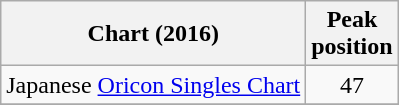<table class="wikitable">
<tr>
<th>Chart (2016)</th>
<th>Peak<br>position</th>
</tr>
<tr>
<td>Japanese <a href='#'>Oricon Singles Chart</a></td>
<td align="center">47</td>
</tr>
<tr>
</tr>
</table>
